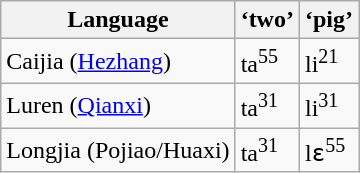<table class="wikitable">
<tr>
<th>Language</th>
<th>‘two’</th>
<th>‘pig’</th>
</tr>
<tr>
<td>Caijia (<a href='#'>Hezhang</a>)</td>
<td>ta<sup>55</sup></td>
<td>li<sup>21</sup></td>
</tr>
<tr>
<td>Luren (<a href='#'>Qianxi</a>)</td>
<td>ta<sup>31</sup></td>
<td>li<sup>31</sup></td>
</tr>
<tr>
<td>Longjia (Pojiao/Huaxi)</td>
<td>ta<sup>31</sup></td>
<td>lɛ<sup>55</sup></td>
</tr>
</table>
